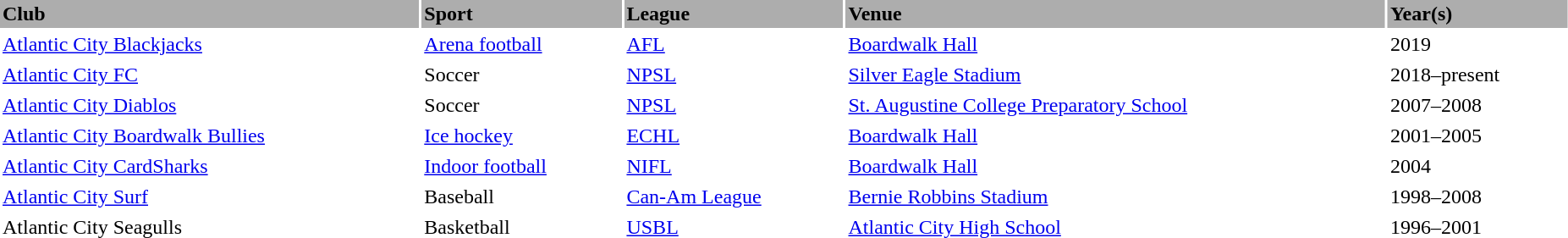<table border="0" cellpadding="2" cellspacing="2" style="width:98%;">
<tr style="background:#adadad;">
<td><strong>Club</strong></td>
<td><strong>Sport</strong></td>
<td><strong>League</strong></td>
<td><strong>Venue</strong></td>
<td><strong>Year(s)</strong></td>
</tr>
<tr>
<td><a href='#'>Atlantic City Blackjacks</a></td>
<td><a href='#'>Arena football</a></td>
<td><a href='#'>AFL</a></td>
<td><a href='#'>Boardwalk Hall</a></td>
<td>2019</td>
</tr>
<tr>
<td><a href='#'>Atlantic City FC</a></td>
<td>Soccer</td>
<td><a href='#'>NPSL</a></td>
<td><a href='#'>Silver Eagle Stadium</a></td>
<td>2018–present</td>
</tr>
<tr>
<td><a href='#'>Atlantic City Diablos</a></td>
<td>Soccer</td>
<td><a href='#'>NPSL</a></td>
<td><a href='#'>St. Augustine College Preparatory School</a></td>
<td>2007–2008</td>
</tr>
<tr>
<td><a href='#'>Atlantic City Boardwalk Bullies</a></td>
<td><a href='#'>Ice hockey</a></td>
<td><a href='#'>ECHL</a></td>
<td><a href='#'>Boardwalk Hall</a></td>
<td>2001–2005</td>
</tr>
<tr>
<td><a href='#'>Atlantic City CardSharks</a></td>
<td><a href='#'>Indoor football</a></td>
<td><a href='#'>NIFL</a></td>
<td><a href='#'>Boardwalk Hall</a></td>
<td>2004</td>
</tr>
<tr>
<td><a href='#'>Atlantic City Surf</a></td>
<td>Baseball</td>
<td><a href='#'>Can-Am League</a></td>
<td><a href='#'>Bernie Robbins Stadium</a></td>
<td>1998–2008</td>
</tr>
<tr>
<td>Atlantic City Seagulls</td>
<td>Basketball</td>
<td><a href='#'>USBL</a></td>
<td><a href='#'>Atlantic City High School</a></td>
<td>1996–2001</td>
</tr>
</table>
